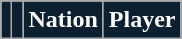<table class="wikitable sortable">
<tr>
<th style="background:#0D2032; color:#FFFFFF;" scope="col"></th>
<th style="background:#0D2032; color:#FFFFFF;" scope="col"></th>
<th style="background:#0D2032; color:#FFFFFF;" scope="col">Nation</th>
<th style="background:#0D2032; color:#FFFFFF;" scope="col">Player<br>























</th>
</tr>
</table>
